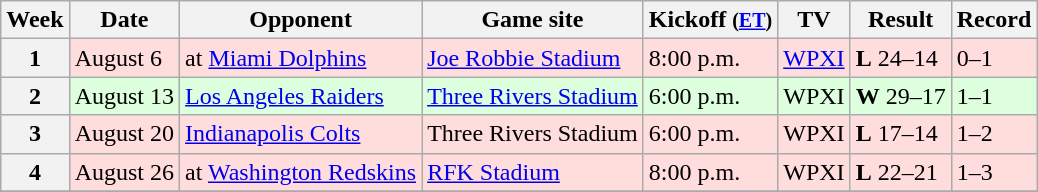<table class="wikitable">
<tr>
<th>Week</th>
<th>Date</th>
<th>Opponent</th>
<th>Game site</th>
<th>Kickoff <small>(<a href='#'>ET</a>)</small></th>
<th>TV</th>
<th>Result</th>
<th>Record</th>
</tr>
<tr style="background:#ffdddd;">
<th>1</th>
<td>August 6</td>
<td>at <a href='#'>Miami Dolphins</a></td>
<td><a href='#'>Joe Robbie Stadium</a></td>
<td>8:00 p.m.</td>
<td><a href='#'>WPXI</a></td>
<td><strong>L</strong> 24–14</td>
<td>0–1</td>
</tr>
<tr style="background:#ddffdd;">
<th>2</th>
<td>August 13</td>
<td><a href='#'>Los Angeles Raiders</a></td>
<td><a href='#'>Three Rivers Stadium</a></td>
<td>6:00 p.m.</td>
<td>WPXI</td>
<td><strong>W</strong> 29–17</td>
<td>1–1</td>
</tr>
<tr style="background: #ffdddd;">
<th>3</th>
<td>August 20</td>
<td><a href='#'>Indianapolis Colts</a></td>
<td>Three Rivers Stadium</td>
<td>6:00 p.m.</td>
<td>WPXI</td>
<td><strong>L</strong> 17–14</td>
<td>1–2</td>
</tr>
<tr style="background: #ffdddd;">
<th>4</th>
<td>August 26</td>
<td>at <a href='#'>Washington Redskins</a></td>
<td><a href='#'>RFK Stadium</a></td>
<td>8:00 p.m.</td>
<td>WPXI</td>
<td><strong>L</strong> 22–21</td>
<td>1–3</td>
</tr>
<tr style="background: #ddffdd;">
</tr>
</table>
